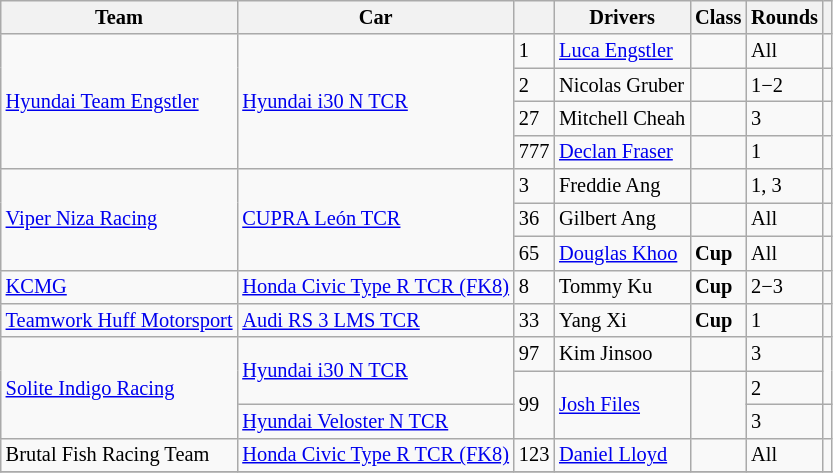<table class="wikitable" style="font-size: 85%;">
<tr>
<th>Team</th>
<th>Car</th>
<th></th>
<th>Drivers</th>
<th>Class</th>
<th>Rounds</th>
<th></th>
</tr>
<tr>
<td rowspan=4> <a href='#'>Hyundai Team Engstler</a></td>
<td rowspan=4><a href='#'>Hyundai i30 N TCR</a></td>
<td>1</td>
<td> <a href='#'>Luca Engstler</a></td>
<td></td>
<td>All</td>
<td></td>
</tr>
<tr>
<td>2</td>
<td> Nicolas Gruber</td>
<td></td>
<td>1−2</td>
<td></td>
</tr>
<tr>
<td>27</td>
<td> Mitchell Cheah</td>
<td></td>
<td>3</td>
<td></td>
</tr>
<tr>
<td>777</td>
<td> <a href='#'>Declan Fraser</a></td>
<td></td>
<td>1</td>
<td></td>
</tr>
<tr>
<td rowspan=3> <a href='#'>Viper Niza Racing</a></td>
<td rowspan=3><a href='#'>CUPRA León TCR</a></td>
<td>3</td>
<td> Freddie Ang</td>
<td></td>
<td>1, 3</td>
<td></td>
</tr>
<tr>
<td>36</td>
<td> Gilbert Ang</td>
<td></td>
<td>All</td>
<td></td>
</tr>
<tr>
<td>65</td>
<td> <a href='#'>Douglas Khoo</a></td>
<td><strong><span>Cup</span></strong></td>
<td>All</td>
<td></td>
</tr>
<tr>
<td> <a href='#'>KCMG</a></td>
<td><a href='#'>Honda Civic Type R TCR (FK8)</a></td>
<td>8</td>
<td> Tommy Ku</td>
<td><strong><span>Cup</span></strong></td>
<td>2−3</td>
<td></td>
</tr>
<tr>
<td> <a href='#'>Teamwork Huff Motorsport</a></td>
<td><a href='#'>Audi RS 3 LMS TCR</a></td>
<td>33</td>
<td> Yang Xi</td>
<td><strong><span>Cup</span></strong></td>
<td>1</td>
<td></td>
</tr>
<tr>
<td rowspan="3"> <a href='#'>Solite Indigo Racing</a></td>
<td rowspan="2"><a href='#'>Hyundai i30 N TCR</a></td>
<td>97</td>
<td> Kim Jinsoo</td>
<td></td>
<td>3</td>
<td rowspan="2"></td>
</tr>
<tr>
<td rowspan="2">99</td>
<td rowspan="2"> <a href='#'>Josh Files</a></td>
<td rowspan="2"></td>
<td>2</td>
</tr>
<tr>
<td><a href='#'>Hyundai Veloster N TCR</a></td>
<td>3</td>
<td></td>
</tr>
<tr>
<td> Brutal Fish Racing Team</td>
<td><a href='#'>Honda Civic Type R TCR (FK8)</a></td>
<td>123</td>
<td> <a href='#'>Daniel Lloyd</a></td>
<td></td>
<td>All</td>
<td></td>
</tr>
<tr>
</tr>
</table>
